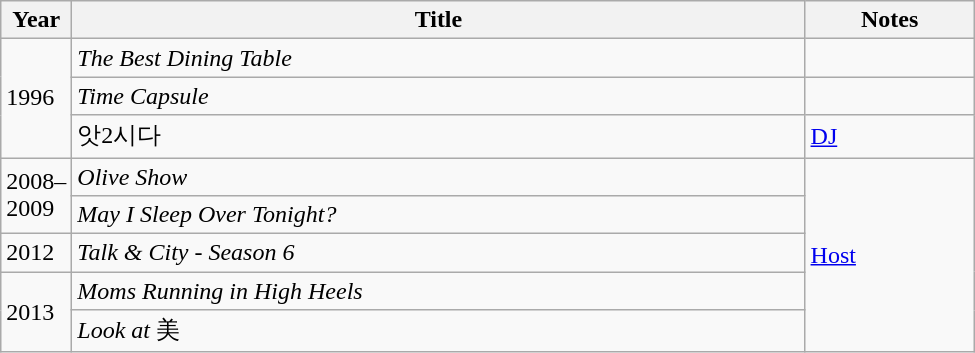<table class="wikitable" style="width:650px">
<tr>
<th width=10>Year</th>
<th>Title</th>
<th>Notes</th>
</tr>
<tr>
<td rowspan=3>1996</td>
<td><em>The Best Dining Table</em></td>
<td></td>
</tr>
<tr>
<td><em>Time Capsule</em></td>
<td></td>
</tr>
<tr>
<td>앗2시다</td>
<td><a href='#'>DJ</a></td>
</tr>
<tr>
<td rowspan=2>2008–2009</td>
<td><em>Olive Show</em></td>
<td rowspan="6"><a href='#'>Host</a></td>
</tr>
<tr>
<td><em>May I Sleep Over Tonight?</em></td>
</tr>
<tr>
<td>2012</td>
<td><em>Talk & City - Season 6</em></td>
</tr>
<tr>
<td rowspan=2>2013</td>
<td><em>Moms Running in High Heels</em></td>
</tr>
<tr>
<td><em>Look at</em> 美</td>
</tr>
</table>
